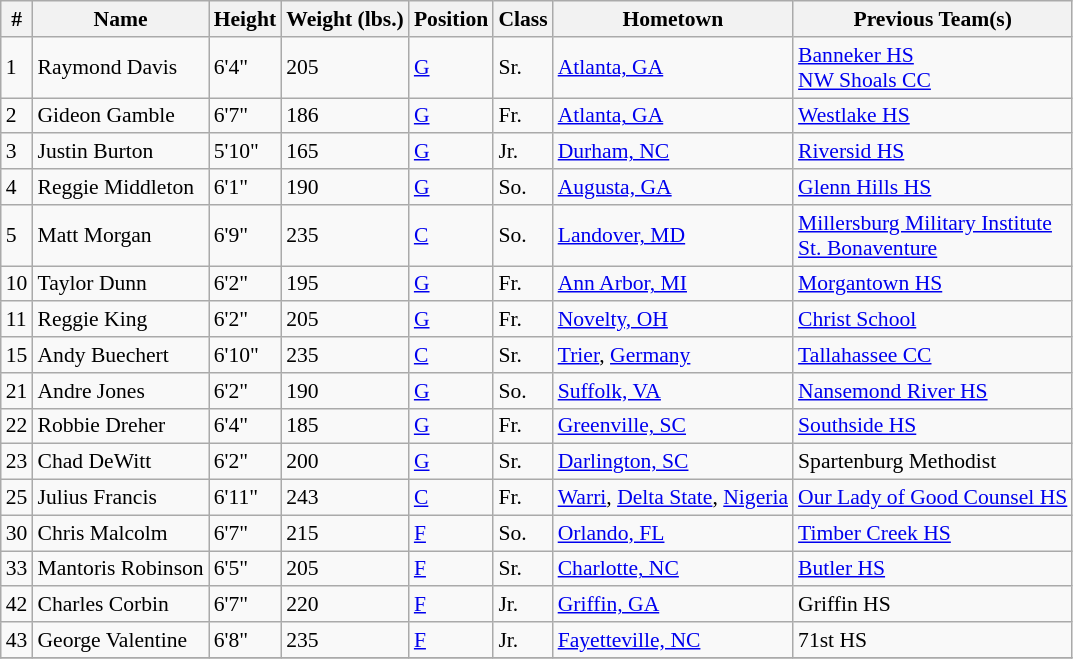<table class="wikitable" style="font-size: 90%">
<tr>
<th>#</th>
<th>Name</th>
<th>Height</th>
<th>Weight (lbs.)</th>
<th>Position</th>
<th>Class</th>
<th>Hometown</th>
<th>Previous Team(s)</th>
</tr>
<tr>
<td>1</td>
<td>Raymond Davis</td>
<td>6'4"</td>
<td>205</td>
<td><a href='#'>G</a></td>
<td>Sr.</td>
<td><a href='#'>Atlanta, GA</a></td>
<td><a href='#'>Banneker HS</a><br><a href='#'>NW Shoals CC</a></td>
</tr>
<tr>
<td>2</td>
<td>Gideon Gamble</td>
<td>6'7"</td>
<td>186</td>
<td><a href='#'>G</a></td>
<td>Fr.</td>
<td><a href='#'>Atlanta, GA</a></td>
<td><a href='#'>Westlake HS</a></td>
</tr>
<tr>
<td>3</td>
<td>Justin Burton</td>
<td>5'10"</td>
<td>165</td>
<td><a href='#'>G</a></td>
<td>Jr.</td>
<td><a href='#'>Durham, NC</a></td>
<td><a href='#'>Riversid HS</a></td>
</tr>
<tr>
<td>4</td>
<td>Reggie Middleton</td>
<td>6'1"</td>
<td>190</td>
<td><a href='#'>G</a></td>
<td>So.</td>
<td><a href='#'>Augusta, GA</a></td>
<td><a href='#'>Glenn Hills HS</a></td>
</tr>
<tr>
<td>5</td>
<td>Matt Morgan</td>
<td>6'9"</td>
<td>235</td>
<td><a href='#'>C</a></td>
<td>So.</td>
<td><a href='#'>Landover, MD</a></td>
<td><a href='#'>Millersburg Military Institute</a><br><a href='#'>St. Bonaventure</a></td>
</tr>
<tr>
<td>10</td>
<td>Taylor Dunn</td>
<td>6'2"</td>
<td>195</td>
<td><a href='#'>G</a></td>
<td>Fr.</td>
<td><a href='#'>Ann Arbor, MI</a></td>
<td><a href='#'>Morgantown HS</a></td>
</tr>
<tr>
<td>11</td>
<td>Reggie King</td>
<td>6'2"</td>
<td>205</td>
<td><a href='#'>G</a></td>
<td>Fr.</td>
<td><a href='#'>Novelty, OH</a></td>
<td><a href='#'>Christ School</a></td>
</tr>
<tr>
<td>15</td>
<td>Andy Buechert</td>
<td>6'10"</td>
<td>235</td>
<td><a href='#'>C</a></td>
<td>Sr.</td>
<td><a href='#'>Trier</a>, <a href='#'>Germany</a></td>
<td><a href='#'>Tallahassee CC</a></td>
</tr>
<tr>
<td>21</td>
<td>Andre Jones</td>
<td>6'2"</td>
<td>190</td>
<td><a href='#'>G</a></td>
<td>So.</td>
<td><a href='#'>Suffolk, VA</a></td>
<td><a href='#'>Nansemond River HS</a></td>
</tr>
<tr>
<td>22</td>
<td>Robbie Dreher</td>
<td>6'4"</td>
<td>185</td>
<td><a href='#'>G</a></td>
<td>Fr.</td>
<td><a href='#'>Greenville, SC</a></td>
<td><a href='#'>Southside HS</a></td>
</tr>
<tr>
<td>23</td>
<td>Chad DeWitt</td>
<td>6'2"</td>
<td>200</td>
<td><a href='#'>G</a></td>
<td>Sr.</td>
<td><a href='#'>Darlington, SC</a></td>
<td>Spartenburg Methodist</td>
</tr>
<tr>
<td>25</td>
<td>Julius Francis</td>
<td>6'11"</td>
<td>243</td>
<td><a href='#'>C</a></td>
<td>Fr.</td>
<td><a href='#'>Warri</a>, <a href='#'>Delta State</a>, <a href='#'>Nigeria</a></td>
<td><a href='#'>Our Lady of Good Counsel HS</a></td>
</tr>
<tr>
<td>30</td>
<td>Chris Malcolm</td>
<td>6'7"</td>
<td>215</td>
<td><a href='#'>F</a></td>
<td>So.</td>
<td><a href='#'>Orlando, FL</a></td>
<td><a href='#'>Timber Creek HS</a></td>
</tr>
<tr>
<td>33</td>
<td>Mantoris Robinson</td>
<td>6'5"</td>
<td>205</td>
<td><a href='#'>F</a></td>
<td>Sr.</td>
<td><a href='#'>Charlotte, NC</a></td>
<td><a href='#'>Butler HS</a></td>
</tr>
<tr>
<td>42</td>
<td>Charles Corbin</td>
<td>6'7"</td>
<td>220</td>
<td><a href='#'>F</a></td>
<td>Jr.</td>
<td><a href='#'>Griffin, GA</a></td>
<td>Griffin HS</td>
</tr>
<tr>
<td>43</td>
<td>George Valentine</td>
<td>6'8"</td>
<td>235</td>
<td><a href='#'>F</a></td>
<td>Jr.</td>
<td><a href='#'>Fayetteville, NC</a></td>
<td>71st HS</td>
</tr>
<tr>
</tr>
</table>
